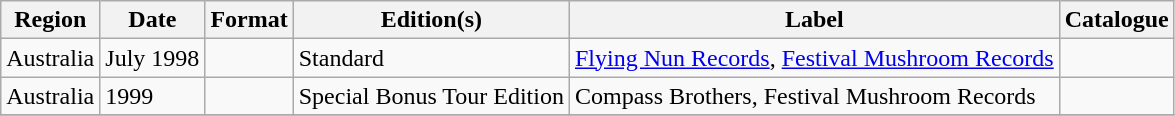<table class="wikitable plainrowheaders">
<tr>
<th scope="col">Region</th>
<th scope="col">Date</th>
<th scope="col">Format</th>
<th scope="col">Edition(s)</th>
<th scope="col">Label</th>
<th scope="col">Catalogue</th>
</tr>
<tr>
<td>Australia</td>
<td>July 1998</td>
<td></td>
<td>Standard</td>
<td><a href='#'>Flying Nun Records</a>, <a href='#'>Festival Mushroom Records</a></td>
<td></td>
</tr>
<tr>
<td>Australia</td>
<td>1999</td>
<td></td>
<td>Special Bonus Tour Edition</td>
<td>Compass Brothers, Festival Mushroom Records</td>
<td></td>
</tr>
<tr>
</tr>
</table>
